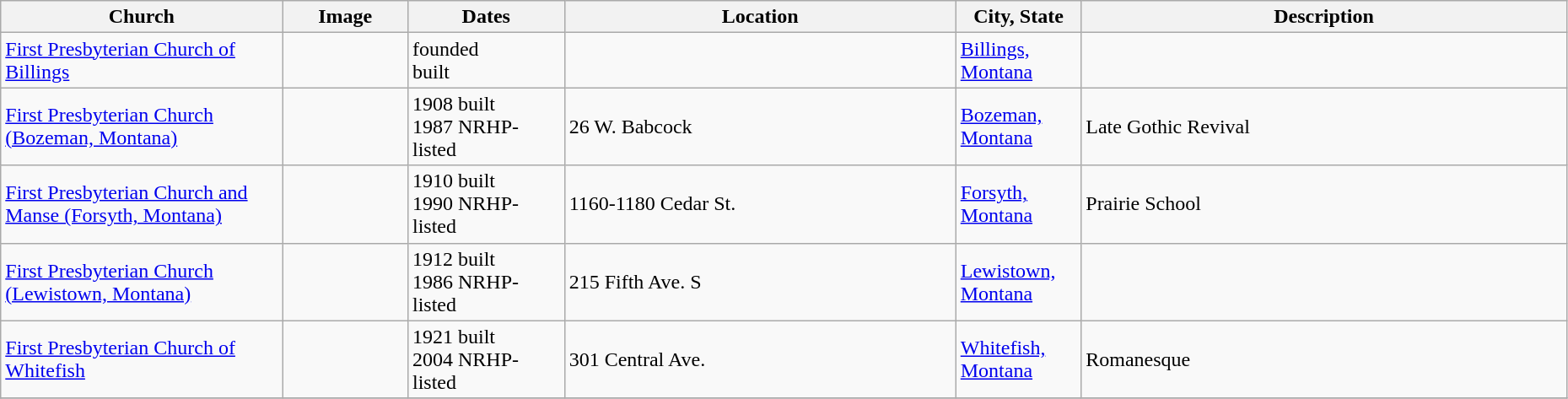<table class="wikitable sortable" style="width:98%">
<tr>
<th width = 18%><strong>Church</strong></th>
<th width = 8% class="unsortable"><strong>Image</strong></th>
<th width = 10%><strong>Dates</strong></th>
<th width = 25%><strong>Location</strong></th>
<th width = 8%><strong>City, State</strong></th>
<th class="unsortable"><strong>Description</strong></th>
</tr>
<tr>
<td><a href='#'>First Presbyterian Church of Billings</a></td>
<td></td>
<td>founded<br> built<br></td>
<td></td>
<td><a href='#'>Billings, Montana</a></td>
<td></td>
</tr>
<tr>
<td><a href='#'>First Presbyterian Church (Bozeman, Montana)</a></td>
<td></td>
<td>1908 built<br>1987 NRHP-listed</td>
<td>26 W. Babcock<br><small></small></td>
<td><a href='#'>Bozeman, Montana</a></td>
<td>Late Gothic Revival</td>
</tr>
<tr>
<td><a href='#'>First Presbyterian Church and Manse (Forsyth, Montana)</a></td>
<td></td>
<td>1910 built<br>1990 NRHP-listed</td>
<td>1160-1180 Cedar St.<br><small></small></td>
<td><a href='#'>Forsyth, Montana</a></td>
<td>Prairie School</td>
</tr>
<tr>
<td><a href='#'>First Presbyterian Church (Lewistown, Montana)</a></td>
<td></td>
<td>1912 built<br>1986 NRHP-listed</td>
<td>215 Fifth Ave. S<br><small></small></td>
<td><a href='#'>Lewistown, Montana</a></td>
<td></td>
</tr>
<tr>
<td><a href='#'>First Presbyterian Church of Whitefish</a></td>
<td></td>
<td>1921 built<br>2004 NRHP-listed</td>
<td>301 Central Ave.<br><small></small></td>
<td><a href='#'>Whitefish, Montana</a></td>
<td>Romanesque</td>
</tr>
<tr>
</tr>
</table>
